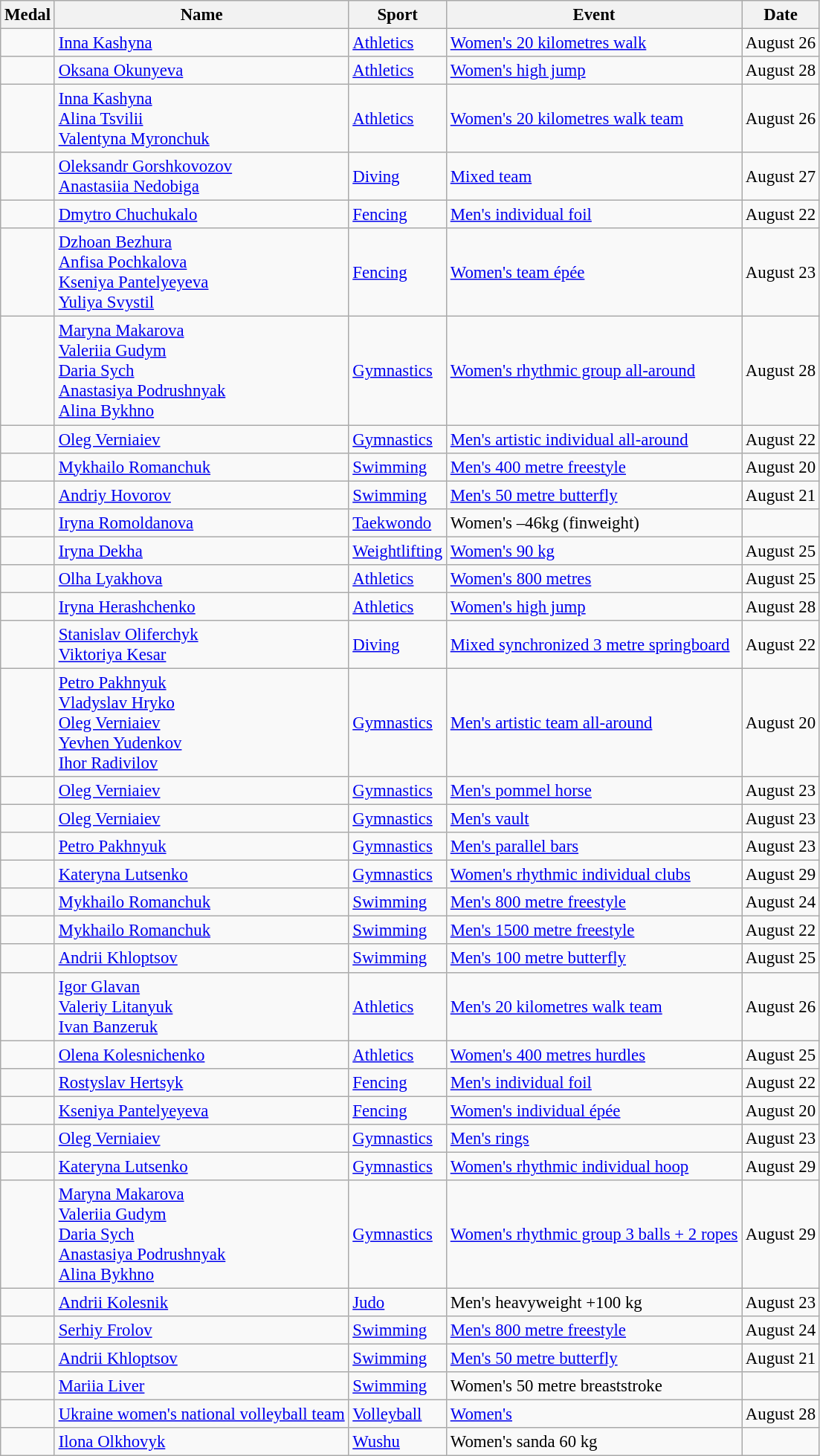<table class="wikitable sortable" style="font-size: 95%;">
<tr>
<th>Medal</th>
<th>Name</th>
<th>Sport</th>
<th>Event</th>
<th>Date</th>
</tr>
<tr>
<td></td>
<td><a href='#'>Inna Kashyna</a></td>
<td><a href='#'>Athletics</a></td>
<td><a href='#'>Women's 20 kilometres walk</a></td>
<td>August 26</td>
</tr>
<tr>
<td></td>
<td><a href='#'>Oksana Okunyeva</a></td>
<td><a href='#'>Athletics</a></td>
<td><a href='#'>Women's high jump</a></td>
<td>August 28</td>
</tr>
<tr>
<td></td>
<td><a href='#'>Inna Kashyna</a><br><a href='#'>Alina Tsvilii</a><br><a href='#'>Valentyna Myronchuk</a></td>
<td><a href='#'>Athletics</a></td>
<td><a href='#'>Women's 20 kilometres walk team</a></td>
<td>August 26</td>
</tr>
<tr>
<td></td>
<td><a href='#'>Oleksandr Gorshkovozov</a><br><a href='#'>Anastasiia Nedobiga</a></td>
<td><a href='#'>Diving</a></td>
<td><a href='#'>Mixed team</a></td>
<td>August 27</td>
</tr>
<tr>
<td></td>
<td><a href='#'>Dmytro Chuchukalo</a></td>
<td><a href='#'>Fencing</a></td>
<td><a href='#'>Men's individual foil</a></td>
<td>August 22</td>
</tr>
<tr>
<td></td>
<td><a href='#'>Dzhoan Bezhura</a><br><a href='#'>Anfisa Pochkalova</a><br><a href='#'>Kseniya Pantelyeyeva</a><br><a href='#'>Yuliya Svystil</a></td>
<td><a href='#'>Fencing</a></td>
<td><a href='#'>Women's team épée</a></td>
<td>August 23</td>
</tr>
<tr>
<td></td>
<td><a href='#'>Maryna Makarova</a><br><a href='#'>Valeriia Gudym</a><br><a href='#'>Daria Sych</a><br><a href='#'>Anastasiya Podrushnyak</a><br><a href='#'>Alina Bykhno</a></td>
<td><a href='#'>Gymnastics</a></td>
<td><a href='#'>Women's rhythmic group all-around</a></td>
<td>August 28</td>
</tr>
<tr>
<td></td>
<td><a href='#'>Oleg Verniaiev</a></td>
<td><a href='#'>Gymnastics</a></td>
<td><a href='#'>Men's artistic individual all-around</a></td>
<td>August 22</td>
</tr>
<tr>
<td></td>
<td><a href='#'>Mykhailo Romanchuk</a></td>
<td><a href='#'>Swimming</a></td>
<td><a href='#'>Men's 400 metre freestyle</a></td>
<td>August 20</td>
</tr>
<tr>
<td></td>
<td><a href='#'>Andriy Hovorov</a></td>
<td><a href='#'>Swimming</a></td>
<td><a href='#'>Men's 50 metre butterfly</a></td>
<td>August 21</td>
</tr>
<tr>
<td></td>
<td><a href='#'>Iryna Romoldanova</a></td>
<td><a href='#'>Taekwondo</a></td>
<td>Women's –46kg (finweight)</td>
<td></td>
</tr>
<tr>
<td></td>
<td><a href='#'>Iryna Dekha</a></td>
<td><a href='#'>Weightlifting</a></td>
<td><a href='#'>Women's 90 kg</a></td>
<td>August 25</td>
</tr>
<tr>
<td></td>
<td><a href='#'>Olha Lyakhova</a></td>
<td><a href='#'>Athletics</a></td>
<td><a href='#'>Women's 800 metres</a></td>
<td>August 25</td>
</tr>
<tr>
<td></td>
<td><a href='#'>Iryna Herashchenko</a></td>
<td><a href='#'>Athletics</a></td>
<td><a href='#'>Women's high jump</a></td>
<td>August 28</td>
</tr>
<tr>
<td></td>
<td><a href='#'>Stanislav Oliferchyk</a><br><a href='#'>Viktoriya Kesar</a></td>
<td><a href='#'>Diving</a></td>
<td><a href='#'>Mixed synchronized 3 metre springboard</a></td>
<td>August 22</td>
</tr>
<tr>
<td></td>
<td><a href='#'>Petro Pakhnyuk</a><br><a href='#'>Vladyslav Hryko</a><br><a href='#'>Oleg Verniaiev</a><br><a href='#'>Yevhen Yudenkov</a><br><a href='#'>Ihor Radivilov</a></td>
<td><a href='#'>Gymnastics</a></td>
<td><a href='#'>Men's artistic team all-around</a></td>
<td>August 20</td>
</tr>
<tr>
<td></td>
<td><a href='#'>Oleg Verniaiev</a></td>
<td><a href='#'>Gymnastics</a></td>
<td><a href='#'>Men's pommel horse</a></td>
<td>August 23</td>
</tr>
<tr>
<td></td>
<td><a href='#'>Oleg Verniaiev</a></td>
<td><a href='#'>Gymnastics</a></td>
<td><a href='#'>Men's vault</a></td>
<td>August 23</td>
</tr>
<tr>
<td></td>
<td><a href='#'>Petro Pakhnyuk</a></td>
<td><a href='#'>Gymnastics</a></td>
<td><a href='#'>Men's parallel bars</a></td>
<td>August 23</td>
</tr>
<tr>
<td></td>
<td><a href='#'>Kateryna Lutsenko</a></td>
<td><a href='#'>Gymnastics</a></td>
<td><a href='#'>Women's rhythmic individual clubs</a></td>
<td>August 29</td>
</tr>
<tr>
<td></td>
<td><a href='#'>Mykhailo Romanchuk</a></td>
<td><a href='#'>Swimming</a></td>
<td><a href='#'>Men's 800 metre freestyle</a></td>
<td>August 24</td>
</tr>
<tr>
<td></td>
<td><a href='#'>Mykhailo Romanchuk</a></td>
<td><a href='#'>Swimming</a></td>
<td><a href='#'>Men's 1500 metre freestyle</a></td>
<td>August 22</td>
</tr>
<tr>
<td></td>
<td><a href='#'>Andrii Khloptsov</a></td>
<td><a href='#'>Swimming</a></td>
<td><a href='#'>Men's 100 metre butterfly</a></td>
<td>August 25</td>
</tr>
<tr>
<td></td>
<td><a href='#'>Igor Glavan</a><br><a href='#'>Valeriy Litanyuk</a><br><a href='#'>Ivan Banzeruk</a></td>
<td><a href='#'>Athletics</a></td>
<td><a href='#'>Men's 20 kilometres walk team</a></td>
<td>August 26</td>
</tr>
<tr>
<td></td>
<td><a href='#'>Olena Kolesnichenko</a></td>
<td><a href='#'>Athletics</a></td>
<td><a href='#'>Women's 400 metres hurdles</a></td>
<td>August 25</td>
</tr>
<tr>
<td></td>
<td><a href='#'>Rostyslav Hertsyk</a></td>
<td><a href='#'>Fencing</a></td>
<td><a href='#'>Men's individual foil</a></td>
<td>August 22</td>
</tr>
<tr>
<td></td>
<td><a href='#'>Kseniya Pantelyeyeva</a></td>
<td><a href='#'>Fencing</a></td>
<td><a href='#'>Women's individual épée</a></td>
<td>August 20</td>
</tr>
<tr>
<td></td>
<td><a href='#'>Oleg Verniaiev</a></td>
<td><a href='#'>Gymnastics</a></td>
<td><a href='#'>Men's rings</a></td>
<td>August 23</td>
</tr>
<tr>
<td></td>
<td><a href='#'>Kateryna Lutsenko</a></td>
<td><a href='#'>Gymnastics</a></td>
<td><a href='#'>Women's rhythmic individual hoop</a></td>
<td>August 29</td>
</tr>
<tr>
<td></td>
<td><a href='#'>Maryna Makarova</a><br><a href='#'>Valeriia Gudym</a><br><a href='#'>Daria Sych</a><br><a href='#'>Anastasiya Podrushnyak</a><br><a href='#'>Alina Bykhno</a></td>
<td><a href='#'>Gymnastics</a></td>
<td><a href='#'>Women's rhythmic group 3 balls + 2 ropes</a></td>
<td>August 29</td>
</tr>
<tr>
<td></td>
<td><a href='#'>Andrii Kolesnik</a></td>
<td><a href='#'>Judo</a></td>
<td>Men's heavyweight +100 kg</td>
<td>August 23</td>
</tr>
<tr>
<td></td>
<td><a href='#'>Serhiy Frolov</a></td>
<td><a href='#'>Swimming</a></td>
<td><a href='#'>Men's 800 metre freestyle</a></td>
<td>August 24</td>
</tr>
<tr>
<td></td>
<td><a href='#'>Andrii Khloptsov</a></td>
<td><a href='#'>Swimming</a></td>
<td><a href='#'>Men's 50 metre butterfly</a></td>
<td>August 21</td>
</tr>
<tr>
<td></td>
<td><a href='#'>Mariia Liver</a></td>
<td><a href='#'>Swimming</a></td>
<td>Women's 50 metre breaststroke</td>
<td></td>
</tr>
<tr>
<td></td>
<td><a href='#'>Ukraine women's national volleyball team</a><br></td>
<td><a href='#'>Volleyball</a></td>
<td><a href='#'>Women's</a></td>
<td>August 28</td>
</tr>
<tr>
<td></td>
<td><a href='#'>Ilona Olkhovyk</a></td>
<td><a href='#'>Wushu</a></td>
<td>Women's sanda 60 kg</td>
<td></td>
</tr>
</table>
